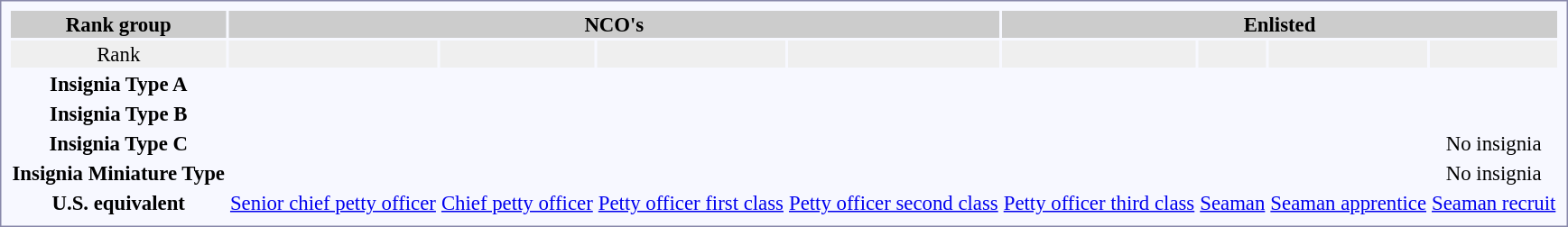<table style="border:1px solid #8888aa; background-color:#f7f8ff; padding:5px; font-size:95%; margin: 0px 12px 12px 0px;">
<tr style="background:#ccc;">
<th>Rank group</th>
<th colspan=4>NCO's</th>
<th colspan=4>Enlisted</th>
</tr>
<tr style="text-align:center; background:#efefef;">
<td>Rank</td>
<td><br></td>
<td><br></td>
<td><br></td>
<td><br></td>
<td><br></td>
<td><br></td>
<td><br></td>
<td><br></td>
</tr>
<tr style="text-align:center;">
<th>Insignia Type A</th>
<td></td>
<td></td>
<td></td>
<td></td>
<td></td>
<td></td>
<td></td>
<td></td>
</tr>
<tr style="text-align:center;">
<th>Insignia Type B</th>
<td></td>
<td></td>
<td></td>
<td></td>
<td></td>
<td></td>
<td></td>
<td></td>
</tr>
<tr style="text-align:center;">
<th>Insignia Type C</th>
<td></td>
<td></td>
<td></td>
<td></td>
<td></td>
<td></td>
<td></td>
<td>No insignia</td>
</tr>
<tr style="text-align:center;">
<th>Insignia Miniature Type</th>
<td></td>
<td></td>
<td></td>
<td></td>
<td></td>
<td></td>
<td></td>
<td>No insignia</td>
</tr>
<tr style="text-align:center;">
<th>U.S. equivalent</th>
<td><a href='#'>Senior chief petty officer</a></td>
<td><a href='#'>Chief petty officer</a></td>
<td><a href='#'>Petty officer first class</a></td>
<td><a href='#'>Petty officer second class</a></td>
<td><a href='#'>Petty officer third class</a></td>
<td><a href='#'>Seaman</a></td>
<td><a href='#'>Seaman apprentice</a></td>
<td><a href='#'>Seaman recruit</a></td>
</tr>
</table>
